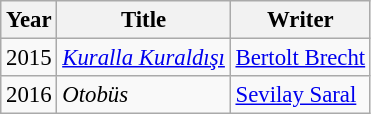<table class="wikitable" style="font-size:95%">
<tr>
<th>Year</th>
<th>Title</th>
<th>Writer</th>
</tr>
<tr>
<td>2015</td>
<td><em><a href='#'>Kuralla Kuraldışı</a></em></td>
<td><a href='#'>Bertolt Brecht</a></td>
</tr>
<tr>
<td>2016</td>
<td><em>Otobüs</em></td>
<td><a href='#'>Sevilay Saral</a></td>
</tr>
</table>
